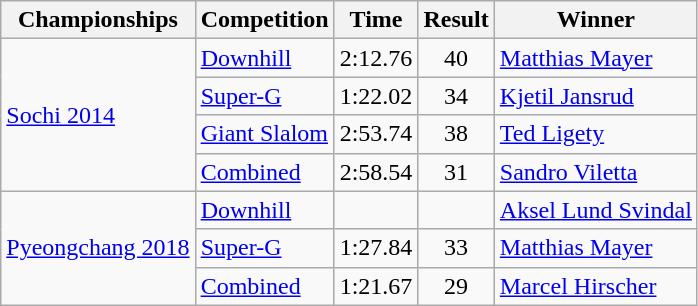<table class="wikitable">
<tr>
<th>Championships</th>
<th>Competition</th>
<th>Time</th>
<th>Result</th>
<th>Winner</th>
</tr>
<tr>
<td rowspan="4"> <a href='#'>Sochi 2014</a></td>
<td><a href='#'>Downhill</a></td>
<td>2:12.76</td>
<td style="text-align:center;">40</td>
<td>  <a href='#'>Matthias Mayer</a></td>
</tr>
<tr>
<td><a href='#'>Super-G</a></td>
<td>1:22.02</td>
<td style="text-align:center;">34</td>
<td>  <a href='#'>Kjetil Jansrud</a></td>
</tr>
<tr>
<td><a href='#'>Giant Slalom</a></td>
<td>2:53.74</td>
<td style="text-align:center;">38</td>
<td>  <a href='#'>Ted Ligety</a></td>
</tr>
<tr>
<td><a href='#'>Combined</a></td>
<td>2:58.54</td>
<td style="text-align:center;">31</td>
<td>  <a href='#'>Sandro Viletta</a></td>
</tr>
<tr>
<td rowspan="3"> <a href='#'>Pyeongchang 2018</a></td>
<td><a href='#'>Downhill</a></td>
<td></td>
<td style="text-align:center;"></td>
<td>  <a href='#'>Aksel Lund Svindal</a></td>
</tr>
<tr>
<td><a href='#'>Super-G</a></td>
<td>1:27.84</td>
<td style="text-align:center;">33</td>
<td>  <a href='#'>Matthias Mayer</a></td>
</tr>
<tr>
<td><a href='#'>Combined</a></td>
<td>1:21.67</td>
<td style="text-align:center;">29</td>
<td>  <a href='#'>Marcel Hirscher</a></td>
</tr>
</table>
